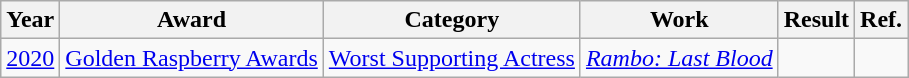<table class="wikitable">
<tr>
<th>Year</th>
<th>Award</th>
<th>Category</th>
<th>Work</th>
<th>Result</th>
<th>Ref.</th>
</tr>
<tr>
<td><a href='#'>2020</a></td>
<td><a href='#'>Golden Raspberry Awards</a></td>
<td><a href='#'>Worst Supporting Actress</a></td>
<td><em><a href='#'>Rambo: Last Blood</a></em></td>
<td></td>
<td></td>
</tr>
</table>
